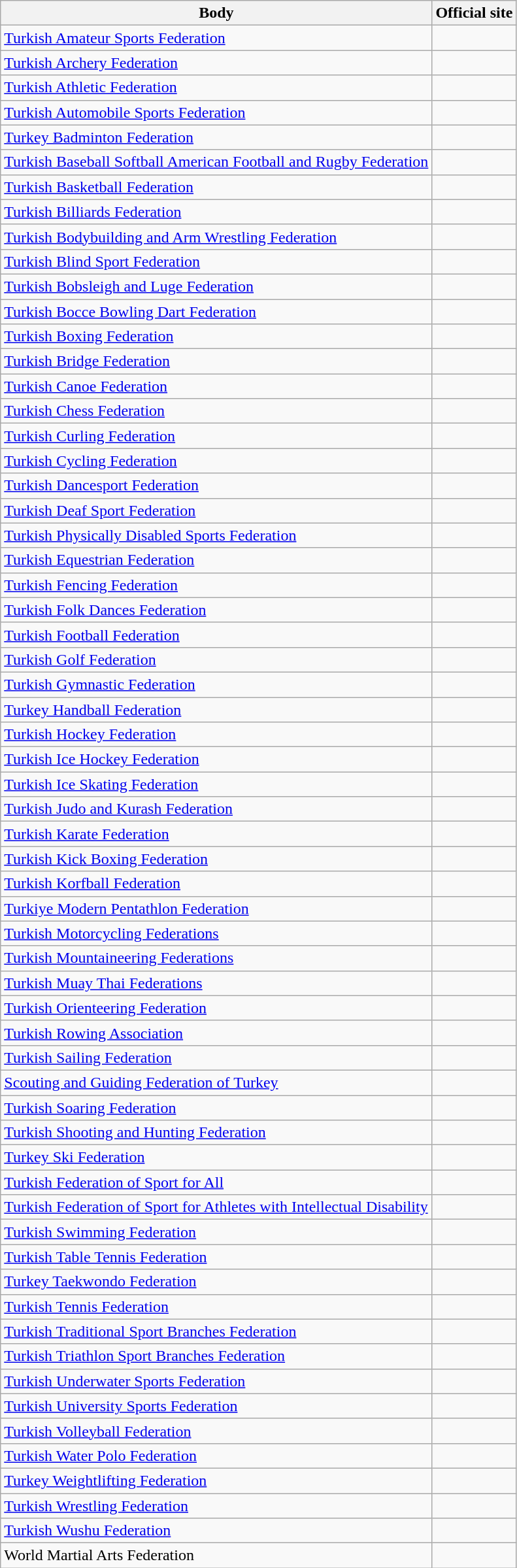<table class="wikitable">
<tr>
<th>Body</th>
<th>Official site</th>
</tr>
<tr>
<td><a href='#'>Turkish Amateur Sports Federation</a></td>
<td></td>
</tr>
<tr>
<td><a href='#'>Turkish Archery Federation</a></td>
<td></td>
</tr>
<tr>
<td><a href='#'>Turkish Athletic Federation</a></td>
<td></td>
</tr>
<tr>
<td><a href='#'>Turkish Automobile Sports Federation</a></td>
<td></td>
</tr>
<tr>
<td><a href='#'>Turkey Badminton Federation</a></td>
<td></td>
</tr>
<tr>
<td><a href='#'>Turkish Baseball Softball American Football and Rugby Federation</a></td>
<td></td>
</tr>
<tr>
<td><a href='#'>Turkish Basketball Federation</a></td>
<td></td>
</tr>
<tr>
<td><a href='#'>Turkish Billiards Federation</a></td>
<td></td>
</tr>
<tr>
<td><a href='#'>Turkish Bodybuilding and Arm Wrestling Federation</a></td>
<td></td>
</tr>
<tr>
<td><a href='#'>Turkish Blind Sport Federation</a></td>
<td></td>
</tr>
<tr>
<td><a href='#'>Turkish Bobsleigh and Luge Federation</a></td>
<td></td>
</tr>
<tr>
<td><a href='#'>Turkish Bocce Bowling Dart Federation</a></td>
<td></td>
</tr>
<tr>
<td><a href='#'>Turkish Boxing Federation</a></td>
<td></td>
</tr>
<tr>
<td><a href='#'>Turkish Bridge Federation</a></td>
<td></td>
</tr>
<tr>
<td><a href='#'>Turkish Canoe Federation</a></td>
<td></td>
</tr>
<tr>
<td><a href='#'>Turkish Chess Federation</a></td>
<td></td>
</tr>
<tr>
<td><a href='#'>Turkish Curling Federation</a></td>
<td></td>
</tr>
<tr>
<td><a href='#'>Turkish Cycling Federation</a></td>
<td></td>
</tr>
<tr>
<td><a href='#'>Turkish Dancesport Federation</a></td>
<td></td>
</tr>
<tr>
<td><a href='#'>Turkish Deaf Sport Federation</a></td>
<td></td>
</tr>
<tr>
<td><a href='#'>Turkish Physically Disabled Sports Federation</a></td>
<td></td>
</tr>
<tr>
<td><a href='#'>Turkish Equestrian Federation</a></td>
<td></td>
</tr>
<tr>
<td><a href='#'>Turkish Fencing Federation</a></td>
<td></td>
</tr>
<tr>
<td><a href='#'>Turkish Folk Dances Federation</a></td>
<td></td>
</tr>
<tr>
<td><a href='#'>Turkish Football Federation</a></td>
<td></td>
</tr>
<tr>
<td><a href='#'>Turkish Golf Federation</a></td>
<td></td>
</tr>
<tr>
<td><a href='#'>Turkish Gymnastic Federation</a></td>
<td></td>
</tr>
<tr>
<td><a href='#'>Turkey Handball Federation</a></td>
<td></td>
</tr>
<tr>
<td><a href='#'>Turkish Hockey Federation</a></td>
<td></td>
</tr>
<tr>
<td><a href='#'>Turkish Ice Hockey Federation</a></td>
<td></td>
</tr>
<tr>
<td><a href='#'>Turkish Ice Skating Federation</a></td>
<td></td>
</tr>
<tr>
<td><a href='#'>Turkish Judo and Kurash Federation</a></td>
<td></td>
</tr>
<tr>
<td><a href='#'>Turkish Karate Federation</a></td>
<td></td>
</tr>
<tr>
<td><a href='#'>Turkish Kick Boxing Federation</a></td>
<td></td>
</tr>
<tr>
<td><a href='#'>Turkish Korfball Federation</a></td>
<td></td>
</tr>
<tr>
<td><a href='#'>Turkiye Modern Pentathlon Federation</a></td>
<td></td>
</tr>
<tr>
<td><a href='#'>Turkish Motorcycling Federations</a></td>
<td></td>
</tr>
<tr>
<td><a href='#'>Turkish Mountaineering Federations</a></td>
<td></td>
</tr>
<tr>
<td><a href='#'>Turkish Muay Thai Federations</a></td>
<td></td>
</tr>
<tr>
<td><a href='#'>Turkish Orienteering Federation</a></td>
<td></td>
</tr>
<tr>
<td><a href='#'>Turkish Rowing Association</a></td>
<td></td>
</tr>
<tr>
<td><a href='#'>Turkish Sailing Federation</a></td>
<td></td>
</tr>
<tr>
<td><a href='#'>Scouting and Guiding Federation of Turkey</a></td>
<td></td>
</tr>
<tr>
<td><a href='#'>Turkish Soaring Federation</a></td>
<td></td>
</tr>
<tr>
<td><a href='#'>Turkish Shooting and Hunting Federation</a></td>
<td></td>
</tr>
<tr>
<td><a href='#'>Turkey Ski Federation</a></td>
<td></td>
</tr>
<tr>
<td><a href='#'>Turkish Federation of Sport for All</a></td>
<td></td>
</tr>
<tr>
<td><a href='#'>Turkish Federation of Sport for Athletes with Intellectual Disability</a></td>
<td></td>
</tr>
<tr>
<td><a href='#'>Turkish Swimming Federation</a></td>
<td></td>
</tr>
<tr>
<td><a href='#'>Turkish Table Tennis Federation</a></td>
<td></td>
</tr>
<tr>
<td><a href='#'>Turkey Taekwondo Federation</a></td>
<td></td>
</tr>
<tr>
<td><a href='#'>Turkish Tennis Federation</a></td>
<td></td>
</tr>
<tr>
<td><a href='#'>Turkish Traditional Sport Branches Federation</a></td>
<td></td>
</tr>
<tr>
<td><a href='#'>Turkish Triathlon Sport Branches Federation</a></td>
<td></td>
</tr>
<tr>
<td><a href='#'>Turkish Underwater Sports Federation</a></td>
<td></td>
</tr>
<tr>
<td><a href='#'>Turkish University Sports Federation</a></td>
<td></td>
</tr>
<tr>
<td><a href='#'>Turkish Volleyball Federation</a></td>
<td></td>
</tr>
<tr>
<td><a href='#'>Turkish Water Polo Federation</a></td>
<td></td>
</tr>
<tr>
<td><a href='#'>Turkey Weightlifting Federation</a></td>
<td></td>
</tr>
<tr>
<td><a href='#'>Turkish Wrestling Federation</a></td>
<td></td>
</tr>
<tr>
<td><a href='#'>Turkish Wushu Federation</a></td>
<td></td>
</tr>
<tr>
<td>World Martial Arts Federation</td>
<td></td>
</tr>
</table>
